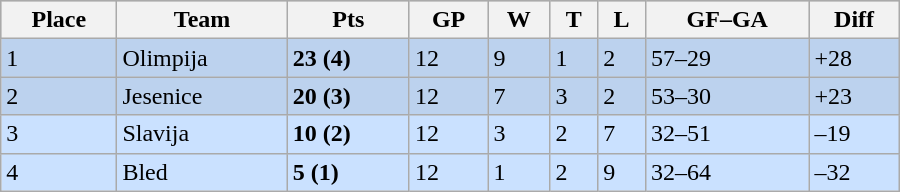<table class="wikitable" width="600px">
<tr style="background-color:#c0c0c0;">
<th>Place</th>
<th>Team</th>
<th>Pts</th>
<th>GP</th>
<th>W</th>
<th>T</th>
<th>L</th>
<th>GF–GA</th>
<th>Diff</th>
</tr>
<tr bgcolor="#BCD2EE">
<td>1</td>
<td>Olimpija</td>
<td><strong>23 (4)</strong></td>
<td>12</td>
<td>9</td>
<td>1</td>
<td>2</td>
<td>57–29</td>
<td>+28</td>
</tr>
<tr bgcolor="#BCD2EE">
<td>2</td>
<td>Jesenice</td>
<td><strong>20 (3)</strong></td>
<td>12</td>
<td>7</td>
<td>3</td>
<td>2</td>
<td>53–30</td>
<td>+23</td>
</tr>
<tr bgcolor="#CAE1FF">
<td>3</td>
<td>Slavija</td>
<td><strong>10 (2)</strong></td>
<td>12</td>
<td>3</td>
<td>2</td>
<td>7</td>
<td>32–51</td>
<td>–19</td>
</tr>
<tr bgcolor="#CAE1FF">
<td>4</td>
<td>Bled</td>
<td><strong>5 (1)</strong></td>
<td>12</td>
<td>1</td>
<td>2</td>
<td>9</td>
<td>32–64</td>
<td>–32</td>
</tr>
</table>
